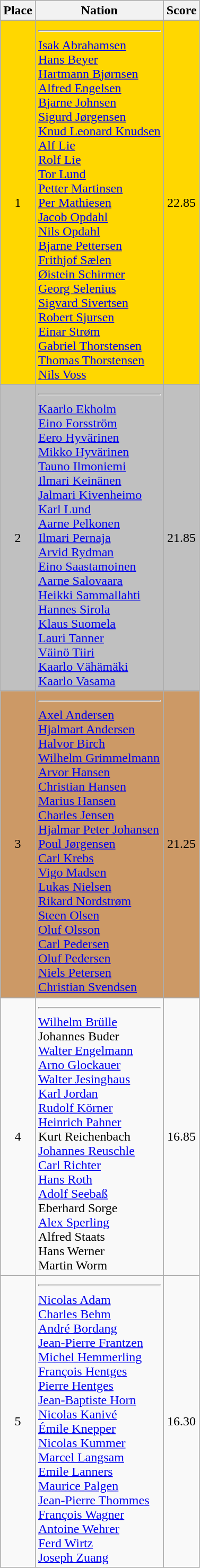<table class="wikitable">
<tr>
<th>Place</th>
<th>Nation</th>
<th>Score</th>
</tr>
<tr align=center bgcolor=gold>
<td>1</td>
<td align=left><hr><a href='#'>Isak Abrahamsen</a><br><a href='#'>Hans Beyer</a><br><a href='#'>Hartmann Bjørnsen</a><br><a href='#'>Alfred Engelsen</a><br><a href='#'>Bjarne Johnsen</a><br><a href='#'>Sigurd Jørgensen</a><br><a href='#'>Knud Leonard Knudsen</a><br><a href='#'>Alf Lie</a><br><a href='#'>Rolf Lie</a><br><a href='#'>Tor Lund</a><br><a href='#'>Petter Martinsen</a><br><a href='#'>Per Mathiesen</a><br><a href='#'>Jacob Opdahl</a><br><a href='#'>Nils Opdahl</a><br><a href='#'>Bjarne Pettersen</a><br><a href='#'>Frithjof Sælen</a><br><a href='#'>Øistein Schirmer</a><br><a href='#'>Georg Selenius</a><br><a href='#'>Sigvard Sivertsen</a><br><a href='#'>Robert Sjursen</a><br><a href='#'>Einar Strøm</a><br><a href='#'>Gabriel Thorstensen</a><br><a href='#'>Thomas Thorstensen</a><br><a href='#'>Nils Voss</a></td>
<td>22.85</td>
</tr>
<tr align=center bgcolor=silver>
<td>2</td>
<td align=left><hr><a href='#'>Kaarlo Ekholm</a><br><a href='#'>Eino Forsström</a><br><a href='#'>Eero Hyvärinen</a><br><a href='#'>Mikko Hyvärinen</a><br><a href='#'>Tauno Ilmoniemi</a><br><a href='#'>Ilmari Keinänen</a><br><a href='#'>Jalmari Kivenheimo</a><br><a href='#'>Karl Lund</a><br><a href='#'>Aarne Pelkonen</a><br><a href='#'>Ilmari Pernaja</a><br><a href='#'>Arvid Rydman</a><br><a href='#'>Eino Saastamoinen</a><br><a href='#'>Aarne Salovaara</a><br><a href='#'>Heikki Sammallahti</a><br><a href='#'>Hannes Sirola</a><br><a href='#'>Klaus Suomela</a><br><a href='#'>Lauri Tanner</a><br><a href='#'>Väinö Tiiri</a><br><a href='#'>Kaarlo Vähämäki</a><br><a href='#'>Kaarlo Vasama</a></td>
<td>21.85</td>
</tr>
<tr align=center bgcolor=cc9966>
<td>3</td>
<td align=left><hr><a href='#'>Axel Andersen</a><br><a href='#'>Hjalmart Andersen</a><br><a href='#'>Halvor Birch</a><br><a href='#'>Wilhelm Grimmelmann</a><br><a href='#'>Arvor Hansen</a><br><a href='#'>Christian Hansen</a><br><a href='#'>Marius Hansen</a><br><a href='#'>Charles Jensen</a><br><a href='#'>Hjalmar Peter Johansen</a><br><a href='#'>Poul Jørgensen</a><br><a href='#'>Carl Krebs</a><br><a href='#'>Vigo Madsen</a><br><a href='#'>Lukas Nielsen</a><br><a href='#'>Rikard Nordstrøm</a><br><a href='#'>Steen Olsen</a><br><a href='#'>Oluf Olsson</a><br><a href='#'>Carl Pedersen</a><br><a href='#'>Oluf Pedersen</a><br><a href='#'>Niels Petersen</a><br><a href='#'>Christian Svendsen</a></td>
<td>21.25</td>
</tr>
<tr align=center>
<td>4</td>
<td align=left><hr><a href='#'>Wilhelm Brülle</a><br>Johannes Buder<br><a href='#'>Walter Engelmann</a><br><a href='#'>Arno Glockauer</a><br><a href='#'>Walter Jesinghaus</a><br><a href='#'>Karl Jordan</a><br><a href='#'>Rudolf Körner</a><br><a href='#'>Heinrich Pahner</a><br>Kurt Reichenbach<br><a href='#'>Johannes Reuschle</a><br><a href='#'>Carl Richter</a><br><a href='#'>Hans Roth</a><br><a href='#'>Adolf Seebaß</a><br>Eberhard Sorge<br><a href='#'>Alex Sperling</a><br>Alfred Staats<br>Hans Werner<br>Martin Worm</td>
<td>16.85</td>
</tr>
<tr align=center>
<td>5</td>
<td align=left><hr><a href='#'>Nicolas Adam</a><br><a href='#'>Charles Behm</a><br><a href='#'>André Bordang</a><br><a href='#'>Jean-Pierre Frantzen</a><br><a href='#'>Michel Hemmerling</a><br><a href='#'>François Hentges</a><br><a href='#'>Pierre Hentges</a><br><a href='#'>Jean-Baptiste Horn</a><br><a href='#'>Nicolas Kanivé</a><br><a href='#'>Émile Knepper</a><br><a href='#'>Nicolas Kummer</a><br><a href='#'>Marcel Langsam</a><br><a href='#'>Emile Lanners</a><br><a href='#'>Maurice Palgen</a><br><a href='#'>Jean-Pierre Thommes</a><br><a href='#'>François Wagner</a><br><a href='#'>Antoine Wehrer</a><br><a href='#'>Ferd Wirtz</a><br><a href='#'>Joseph Zuang</a></td>
<td>16.30</td>
</tr>
</table>
